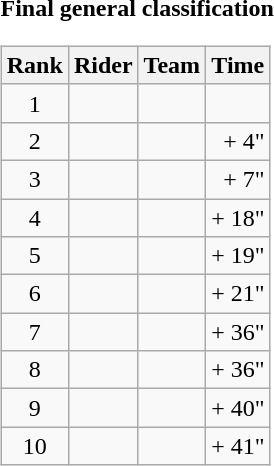<table>
<tr>
<td><strong>Final general classification</strong><br><table class="wikitable">
<tr>
<th scope="col">Rank</th>
<th scope="col">Rider</th>
<th scope="col">Team</th>
<th scope="col">Time</th>
</tr>
<tr>
<td style="text-align:center;">1</td>
<td></td>
<td></td>
<td style="text-align:right;"></td>
</tr>
<tr>
<td style="text-align:center;">2</td>
<td></td>
<td></td>
<td style="text-align:right;">+ 4"</td>
</tr>
<tr>
<td style="text-align:center;">3</td>
<td></td>
<td></td>
<td style="text-align:right;">+ 7"</td>
</tr>
<tr>
<td style="text-align:center;">4</td>
<td></td>
<td></td>
<td style="text-align:right;">+ 18"</td>
</tr>
<tr>
<td style="text-align:center;">5</td>
<td></td>
<td></td>
<td style="text-align:right;">+ 19"</td>
</tr>
<tr>
<td style="text-align:center;">6</td>
<td></td>
<td></td>
<td style="text-align:right;">+ 21"</td>
</tr>
<tr>
<td style="text-align:center;">7</td>
<td></td>
<td></td>
<td style="text-align:right;">+ 36"</td>
</tr>
<tr>
<td style="text-align:center;">8</td>
<td></td>
<td></td>
<td style="text-align:right;">+ 36"</td>
</tr>
<tr>
<td style="text-align:center;">9</td>
<td></td>
<td></td>
<td style="text-align:right;">+ 40"</td>
</tr>
<tr>
<td style="text-align:center;">10</td>
<td></td>
<td></td>
<td style="text-align:right;">+ 41"</td>
</tr>
</table>
</td>
</tr>
</table>
